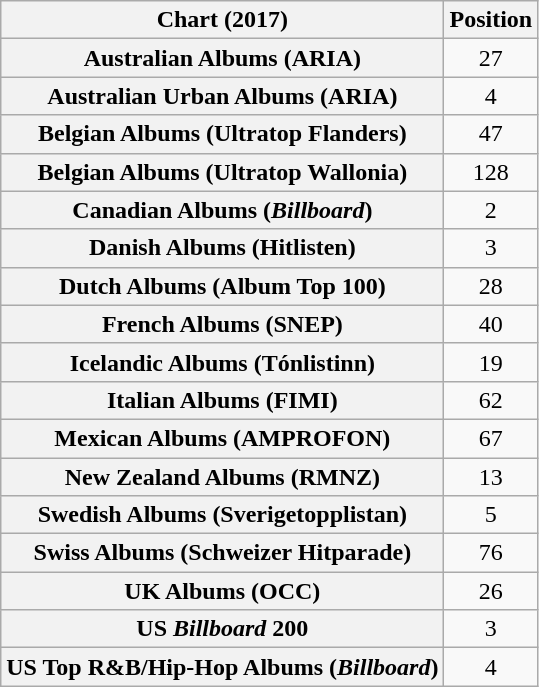<table class="wikitable sortable plainrowheaders" style="text-align:center">
<tr>
<th scope="col">Chart (2017)</th>
<th scope="col">Position</th>
</tr>
<tr>
<th scope="row">Australian Albums (ARIA)</th>
<td>27</td>
</tr>
<tr>
<th scope="row">Australian Urban Albums (ARIA)</th>
<td>4</td>
</tr>
<tr>
<th scope="row">Belgian Albums (Ultratop Flanders)</th>
<td>47</td>
</tr>
<tr>
<th scope="row">Belgian Albums (Ultratop Wallonia)</th>
<td>128</td>
</tr>
<tr>
<th scope="row">Canadian Albums (<em>Billboard</em>)</th>
<td>2</td>
</tr>
<tr>
<th scope="row">Danish Albums (Hitlisten)</th>
<td>3</td>
</tr>
<tr>
<th scope="row">Dutch Albums (Album Top 100)</th>
<td>28</td>
</tr>
<tr>
<th scope="row">French Albums (SNEP)</th>
<td>40</td>
</tr>
<tr>
<th scope="row">Icelandic Albums (Tónlistinn)</th>
<td>19</td>
</tr>
<tr>
<th scope="row">Italian Albums (FIMI)</th>
<td>62</td>
</tr>
<tr>
<th scope="row">Mexican Albums (AMPROFON)</th>
<td>67</td>
</tr>
<tr>
<th scope="row">New Zealand Albums (RMNZ)</th>
<td>13</td>
</tr>
<tr>
<th scope="row">Swedish Albums (Sverigetopplistan)</th>
<td>5</td>
</tr>
<tr>
<th scope="row">Swiss Albums (Schweizer Hitparade)</th>
<td>76</td>
</tr>
<tr>
<th scope="row">UK Albums (OCC)</th>
<td>26</td>
</tr>
<tr>
<th scope="row">US <em>Billboard</em> 200</th>
<td>3</td>
</tr>
<tr>
<th scope="row">US Top R&B/Hip-Hop Albums (<em>Billboard</em>)</th>
<td>4</td>
</tr>
</table>
